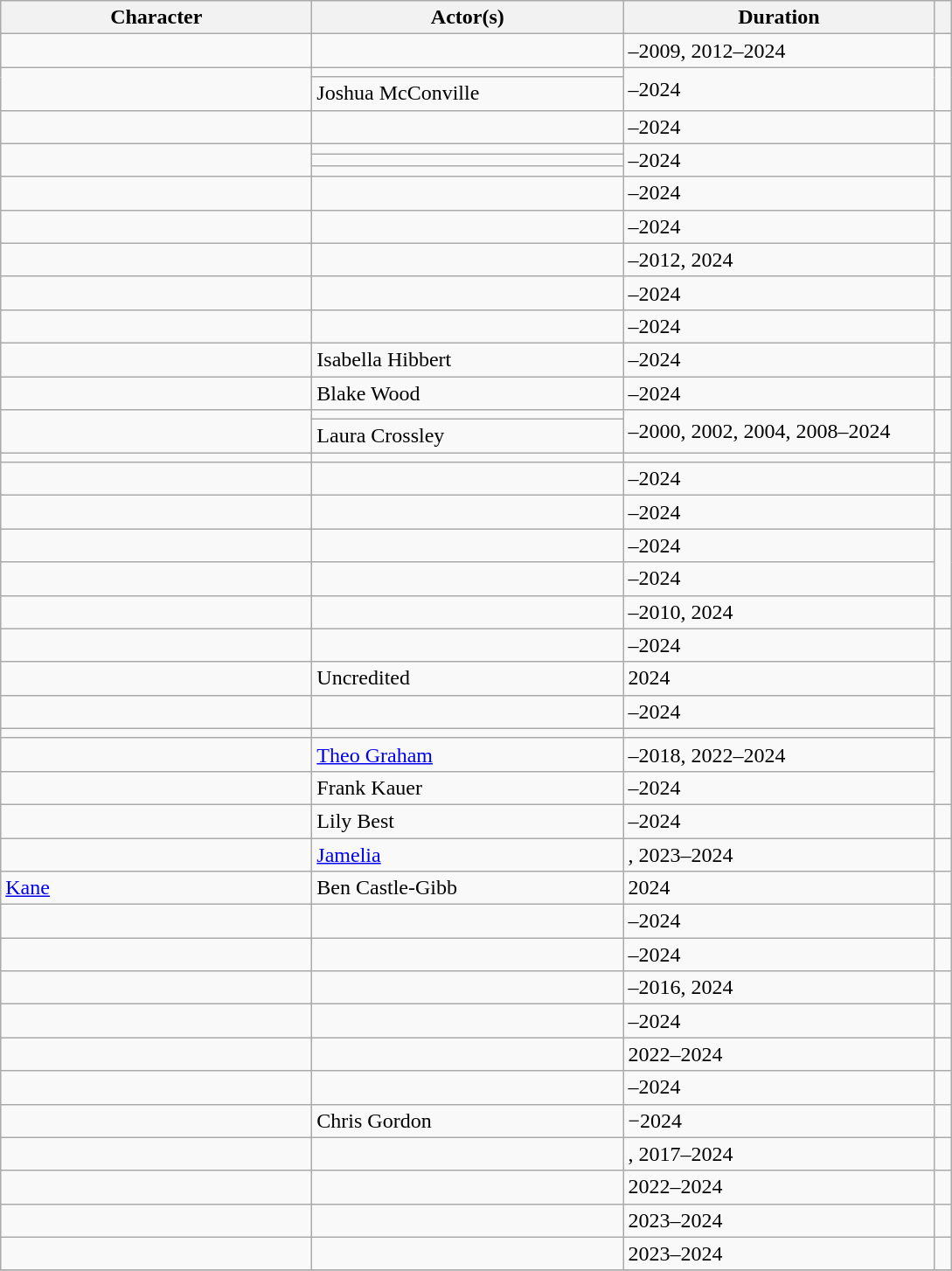<table class="wikitable sortable sticky-header">
<tr>
<th scope="col" style="width:230px;">Character</th>
<th scope="col" style="width:230px;">Actor(s)</th>
<th scope="col" style="width:230px;">Duration</th>
<th scope="col" style="width:5px;"></th>
</tr>
<tr>
<td></td>
<td></td>
<td>–2009, 2012–2024</td>
<td style="text-align:center;"></td>
</tr>
<tr>
<td rowspan="2"></td>
<td></td>
<td rowspan="2">–2024</td>
<td rowspan="2" style="text-align:center;"></td>
</tr>
<tr>
<td>Joshua McConville</td>
</tr>
<tr>
<td></td>
<td></td>
<td>–2024</td>
<td style="text-align:center;"></td>
</tr>
<tr>
<td rowspan="3"></td>
<td></td>
<td rowspan="3">–2024</td>
<td style="text-align:center;" rowspan="3"></td>
</tr>
<tr>
<td></td>
</tr>
<tr>
<td></td>
</tr>
<tr>
<td></td>
<td></td>
<td>–2024</td>
<td style="text-align:center;"></td>
</tr>
<tr>
<td></td>
<td></td>
<td>–2024</td>
<td style="text-align:center"></td>
</tr>
<tr>
<td></td>
<td></td>
<td>–2012, 2024</td>
<td style="text-align:center"></td>
</tr>
<tr>
<td></td>
<td></td>
<td>–2024</td>
<td style="text-align:center"></td>
</tr>
<tr>
<td></td>
<td></td>
<td>–2024</td>
<td style="text-align:center"></td>
</tr>
<tr>
<td></td>
<td>Isabella Hibbert</td>
<td>–2024</td>
<td style="text-align:center;"></td>
</tr>
<tr>
<td></td>
<td>Blake Wood</td>
<td>–2024</td>
<td style="text-align:center;"></td>
</tr>
<tr>
<td rowspan="2"></td>
<td></td>
<td rowspan="2">–2000, 2002, 2004, 2008–2024</td>
<td rowspan="2" style="text-align:center;"></td>
</tr>
<tr>
<td>Laura Crossley</td>
</tr>
<tr>
<td></td>
<td></td>
<td></td>
<td style="text-align:center;"></td>
</tr>
<tr>
<td></td>
<td></td>
<td>–2024</td>
<td style="text-align:center;"></td>
</tr>
<tr>
<td></td>
<td></td>
<td>–2024</td>
<td style="text-align:center;"></td>
</tr>
<tr>
<td></td>
<td></td>
<td>–2024</td>
<td style="text-align:center;" rowspan="2"></td>
</tr>
<tr>
<td></td>
<td></td>
<td>–2024</td>
</tr>
<tr>
<td></td>
<td></td>
<td>–2010, 2024</td>
<td style="text-align:center;"></td>
</tr>
<tr>
<td></td>
<td></td>
<td>–2024</td>
<td style="text-align:center;"></td>
</tr>
<tr>
<td></td>
<td>Uncredited</td>
<td>2024</td>
<td style="text-align:center;"></td>
</tr>
<tr>
<td></td>
<td></td>
<td>–2024</td>
<td style="text-align:center;" rowspan="2"></td>
</tr>
<tr>
<td></td>
<td></td>
<td></td>
</tr>
<tr>
<td></td>
<td><a href='#'>Theo Graham</a></td>
<td>–2018, 2022–2024</td>
<td style="text-align:center;" rowspan="2"></td>
</tr>
<tr>
<td></td>
<td>Frank Kauer</td>
<td>–2024</td>
</tr>
<tr>
<td></td>
<td>Lily Best</td>
<td>–2024</td>
<td style="text-align:center;"></td>
</tr>
<tr>
<td></td>
<td><a href='#'>Jamelia</a></td>
<td>, 2023–2024</td>
<td style="text-align:center;"></td>
</tr>
<tr>
<td><a href='#'>Kane</a></td>
<td>Ben Castle-Gibb</td>
<td>2024</td>
<td style="text-align:center;"></td>
</tr>
<tr>
<td></td>
<td></td>
<td>–2024</td>
<td style="text-align:center;"></td>
</tr>
<tr>
<td></td>
<td></td>
<td>–2024</td>
<td style="text-align:center;"></td>
</tr>
<tr>
<td></td>
<td></td>
<td>–2016, 2024</td>
<td style="text-align:center;"></td>
</tr>
<tr>
<td></td>
<td></td>
<td>–2024</td>
<td style="text-align:center;"></td>
</tr>
<tr>
<td></td>
<td></td>
<td>2022–2024</td>
<td style="text-align:center;"></td>
</tr>
<tr>
<td></td>
<td></td>
<td>–2024</td>
<td style="text-align:center;"></td>
</tr>
<tr>
<td></td>
<td>Chris Gordon</td>
<td>−2024</td>
<td align="center"></td>
</tr>
<tr>
<td></td>
<td></td>
<td>, 2017–2024</td>
<td style="text-align:center;"></td>
</tr>
<tr>
<td></td>
<td></td>
<td>2022–2024</td>
<td style="text-align:center;"></td>
</tr>
<tr>
<td></td>
<td></td>
<td>2023–2024</td>
<td style="text-align:center;"></td>
</tr>
<tr>
<td></td>
<td></td>
<td>2023–2024</td>
<td style="text-align:center;"></td>
</tr>
<tr>
</tr>
</table>
